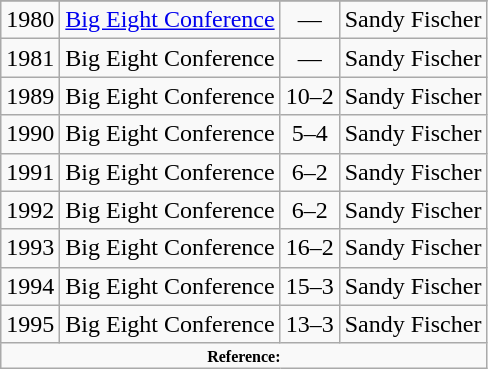<table class="wikitable">
<tr>
</tr>
<tr>
<td>1980</td>
<td><a href='#'>Big Eight Conference</a></td>
<td align=center>—</td>
<td>Sandy Fischer</td>
</tr>
<tr>
<td>1981</td>
<td>Big Eight Conference</td>
<td align=center>—</td>
<td>Sandy Fischer</td>
</tr>
<tr>
<td>1989</td>
<td>Big Eight Conference</td>
<td align=center>10–2</td>
<td>Sandy Fischer</td>
</tr>
<tr>
<td>1990</td>
<td>Big Eight Conference</td>
<td align=center>5–4</td>
<td>Sandy Fischer</td>
</tr>
<tr>
<td>1991</td>
<td>Big Eight Conference</td>
<td align=center>6–2</td>
<td>Sandy Fischer</td>
</tr>
<tr>
<td>1992</td>
<td>Big Eight Conference</td>
<td align=center>6–2</td>
<td>Sandy Fischer</td>
</tr>
<tr>
<td>1993</td>
<td>Big Eight Conference</td>
<td align=center>16–2</td>
<td>Sandy Fischer</td>
</tr>
<tr>
<td>1994</td>
<td>Big Eight Conference</td>
<td align=center>15–3</td>
<td>Sandy Fischer</td>
</tr>
<tr>
<td>1995</td>
<td>Big Eight Conference</td>
<td align=center>13–3</td>
<td>Sandy Fischer</td>
</tr>
<tr>
<td colspan="4" style="font-size:8pt; text-align:center;"><strong>Reference:</strong> </td>
</tr>
</table>
